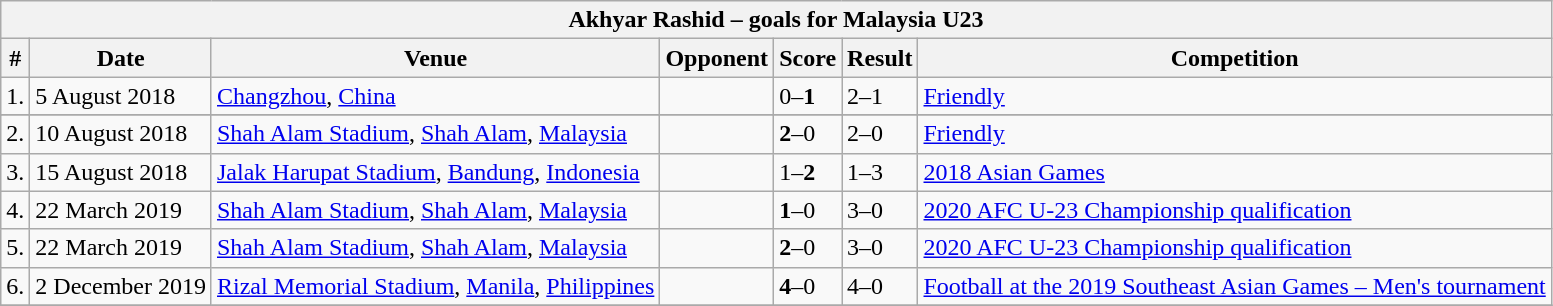<table class="wikitable">
<tr>
<th colspan="8"><strong>Akhyar Rashid – goals for Malaysia U23</strong></th>
</tr>
<tr>
<th>#</th>
<th>Date</th>
<th>Venue</th>
<th>Opponent</th>
<th>Score</th>
<th>Result</th>
<th>Competition</th>
</tr>
<tr>
<td>1.</td>
<td>5 August 2018</td>
<td><a href='#'>Changzhou</a>, <a href='#'>China</a></td>
<td></td>
<td>0–<strong>1</strong></td>
<td>2–1</td>
<td><a href='#'>Friendly</a></td>
</tr>
<tr>
</tr>
<tr>
<td>2.</td>
<td>10 August 2018</td>
<td><a href='#'>Shah Alam Stadium</a>, <a href='#'>Shah Alam</a>, <a href='#'>Malaysia</a></td>
<td></td>
<td><strong>2</strong>–0</td>
<td>2–0</td>
<td><a href='#'>Friendly</a></td>
</tr>
<tr>
<td>3.</td>
<td>15 August 2018</td>
<td><a href='#'>Jalak Harupat Stadium</a>, <a href='#'>Bandung</a>, <a href='#'>Indonesia</a></td>
<td></td>
<td>1–<strong>2</strong></td>
<td>1–3</td>
<td><a href='#'>2018 Asian Games</a></td>
</tr>
<tr>
<td>4.</td>
<td>22 March 2019</td>
<td><a href='#'>Shah Alam Stadium</a>, <a href='#'>Shah Alam</a>, <a href='#'>Malaysia</a></td>
<td></td>
<td><strong>1</strong>–0</td>
<td>3–0</td>
<td><a href='#'>2020 AFC U-23 Championship qualification</a></td>
</tr>
<tr>
<td>5.</td>
<td>22 March 2019</td>
<td><a href='#'>Shah Alam Stadium</a>, <a href='#'>Shah Alam</a>, <a href='#'>Malaysia</a></td>
<td></td>
<td><strong>2</strong>–0</td>
<td>3–0</td>
<td><a href='#'>2020 AFC U-23 Championship qualification</a></td>
</tr>
<tr>
<td>6.</td>
<td>2 December 2019</td>
<td><a href='#'>Rizal Memorial Stadium</a>, <a href='#'>Manila</a>, <a href='#'>Philippines</a></td>
<td></td>
<td><strong>4</strong>–0</td>
<td>4–0</td>
<td><a href='#'>Football at the 2019 Southeast Asian Games – Men's tournament</a></td>
</tr>
<tr>
</tr>
</table>
